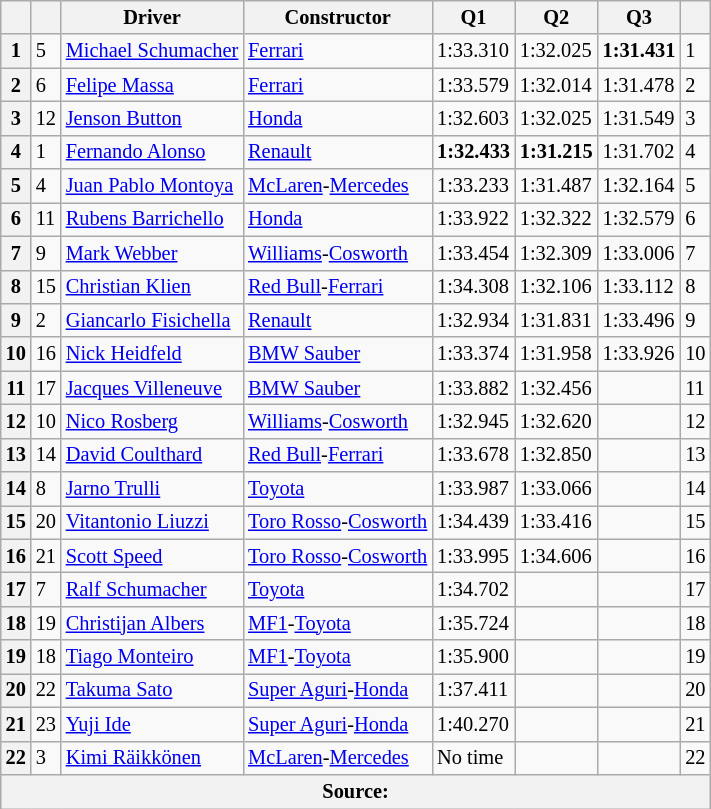<table class="wikitable sortable" style="font-size: 85%;">
<tr>
<th></th>
<th></th>
<th>Driver</th>
<th>Constructor</th>
<th>Q1</th>
<th>Q2</th>
<th>Q3</th>
<th></th>
</tr>
<tr>
<th>1</th>
<td>5</td>
<td> <a href='#'>Michael Schumacher</a></td>
<td><a href='#'>Ferrari</a></td>
<td>1:33.310</td>
<td>1:32.025</td>
<td><strong>1:31.431</strong></td>
<td>1</td>
</tr>
<tr>
<th>2</th>
<td>6</td>
<td> <a href='#'>Felipe Massa</a></td>
<td><a href='#'>Ferrari</a></td>
<td>1:33.579</td>
<td>1:32.014</td>
<td>1:31.478</td>
<td>2</td>
</tr>
<tr>
<th>3</th>
<td>12</td>
<td> <a href='#'>Jenson Button</a></td>
<td><a href='#'>Honda</a></td>
<td>1:32.603</td>
<td>1:32.025</td>
<td>1:31.549</td>
<td>3</td>
</tr>
<tr>
<th>4</th>
<td>1</td>
<td> <a href='#'>Fernando Alonso</a></td>
<td><a href='#'>Renault</a></td>
<td><strong>1:32.433</strong></td>
<td><strong>1:31.215</strong></td>
<td>1:31.702</td>
<td>4</td>
</tr>
<tr>
<th>5</th>
<td>4</td>
<td> <a href='#'>Juan Pablo Montoya</a></td>
<td><a href='#'>McLaren</a>-<a href='#'>Mercedes</a></td>
<td>1:33.233</td>
<td>1:31.487</td>
<td>1:32.164</td>
<td>5</td>
</tr>
<tr>
<th>6</th>
<td>11</td>
<td> <a href='#'>Rubens Barrichello</a></td>
<td><a href='#'>Honda</a></td>
<td>1:33.922</td>
<td>1:32.322</td>
<td>1:32.579</td>
<td>6</td>
</tr>
<tr>
<th>7</th>
<td>9</td>
<td> <a href='#'>Mark Webber</a></td>
<td><a href='#'>Williams</a>-<a href='#'>Cosworth</a></td>
<td>1:33.454</td>
<td>1:32.309</td>
<td>1:33.006</td>
<td>7</td>
</tr>
<tr>
<th>8</th>
<td>15</td>
<td> <a href='#'>Christian Klien</a></td>
<td><a href='#'>Red Bull</a>-<a href='#'>Ferrari</a></td>
<td>1:34.308</td>
<td>1:32.106</td>
<td>1:33.112</td>
<td>8</td>
</tr>
<tr>
<th>9</th>
<td>2</td>
<td> <a href='#'>Giancarlo Fisichella</a></td>
<td><a href='#'>Renault</a></td>
<td>1:32.934</td>
<td>1:31.831</td>
<td>1:33.496</td>
<td>9</td>
</tr>
<tr>
<th>10</th>
<td>16</td>
<td> <a href='#'>Nick Heidfeld</a></td>
<td><a href='#'>BMW Sauber</a></td>
<td>1:33.374</td>
<td>1:31.958</td>
<td>1:33.926</td>
<td>10</td>
</tr>
<tr>
<th>11</th>
<td>17</td>
<td> <a href='#'>Jacques Villeneuve</a></td>
<td><a href='#'>BMW Sauber</a></td>
<td>1:33.882</td>
<td>1:32.456</td>
<td></td>
<td>11</td>
</tr>
<tr>
<th>12</th>
<td>10</td>
<td> <a href='#'>Nico Rosberg</a></td>
<td><a href='#'>Williams</a>-<a href='#'>Cosworth</a></td>
<td>1:32.945</td>
<td>1:32.620</td>
<td></td>
<td>12</td>
</tr>
<tr>
<th>13</th>
<td>14</td>
<td> <a href='#'>David Coulthard</a></td>
<td><a href='#'>Red Bull</a>-<a href='#'>Ferrari</a></td>
<td>1:33.678</td>
<td>1:32.850</td>
<td></td>
<td>13</td>
</tr>
<tr>
<th>14</th>
<td>8</td>
<td> <a href='#'>Jarno Trulli</a></td>
<td><a href='#'>Toyota</a></td>
<td>1:33.987</td>
<td>1:33.066</td>
<td></td>
<td>14</td>
</tr>
<tr>
<th>15</th>
<td>20</td>
<td> <a href='#'>Vitantonio Liuzzi</a></td>
<td><a href='#'>Toro Rosso</a>-<a href='#'>Cosworth</a></td>
<td>1:34.439</td>
<td>1:33.416</td>
<td></td>
<td>15</td>
</tr>
<tr>
<th>16</th>
<td>21</td>
<td> <a href='#'>Scott Speed</a></td>
<td><a href='#'>Toro Rosso</a>-<a href='#'>Cosworth</a></td>
<td>1:33.995</td>
<td>1:34.606</td>
<td></td>
<td>16</td>
</tr>
<tr>
<th>17</th>
<td>7</td>
<td> <a href='#'>Ralf Schumacher</a></td>
<td><a href='#'>Toyota</a></td>
<td>1:34.702</td>
<td></td>
<td></td>
<td>17</td>
</tr>
<tr>
<th>18</th>
<td>19</td>
<td> <a href='#'>Christijan Albers</a></td>
<td><a href='#'>MF1</a>-<a href='#'>Toyota</a></td>
<td>1:35.724</td>
<td></td>
<td></td>
<td>18</td>
</tr>
<tr>
<th>19</th>
<td>18</td>
<td> <a href='#'>Tiago Monteiro</a></td>
<td><a href='#'>MF1</a>-<a href='#'>Toyota</a></td>
<td>1:35.900</td>
<td></td>
<td></td>
<td>19</td>
</tr>
<tr>
<th>20</th>
<td>22</td>
<td> <a href='#'>Takuma Sato</a></td>
<td><a href='#'>Super Aguri</a>-<a href='#'>Honda</a></td>
<td>1:37.411</td>
<td></td>
<td></td>
<td>20</td>
</tr>
<tr>
<th>21</th>
<td>23</td>
<td> <a href='#'>Yuji Ide</a></td>
<td><a href='#'>Super Aguri</a>-<a href='#'>Honda</a></td>
<td>1:40.270</td>
<td></td>
<td></td>
<td>21</td>
</tr>
<tr>
<th>22</th>
<td>3</td>
<td> <a href='#'>Kimi Räikkönen</a></td>
<td><a href='#'>McLaren</a>-<a href='#'>Mercedes</a></td>
<td>No time</td>
<td></td>
<td></td>
<td>22</td>
</tr>
<tr>
<th colspan=8>Source:</th>
</tr>
</table>
